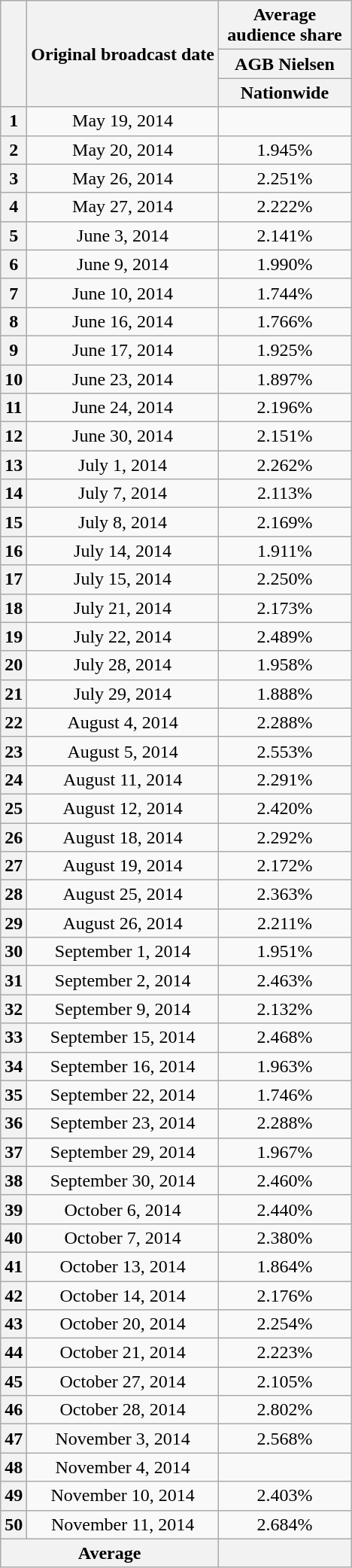<table class="wikitable" style="text-align:center">
<tr>
<th rowspan="3"></th>
<th rowspan="3">Original broadcast date</th>
<th colspan="1">Average audience share</th>
</tr>
<tr>
<th>AGB Nielsen</th>
</tr>
<tr>
<th width="110">Nationwide</th>
</tr>
<tr>
<th>1</th>
<td>May 19, 2014</td>
<td></td>
</tr>
<tr>
<th>2</th>
<td>May 20, 2014</td>
<td>1.945%</td>
</tr>
<tr>
<th>3</th>
<td>May 26, 2014</td>
<td>2.251%</td>
</tr>
<tr>
<th>4</th>
<td>May 27, 2014</td>
<td>2.222%</td>
</tr>
<tr>
<th>5</th>
<td>June 3, 2014</td>
<td>2.141%</td>
</tr>
<tr>
<th>6</th>
<td>June 9, 2014</td>
<td>1.990%</td>
</tr>
<tr>
<th>7</th>
<td>June 10, 2014</td>
<td>1.744%</td>
</tr>
<tr>
<th>8</th>
<td>June 16, 2014</td>
<td>1.766%</td>
</tr>
<tr>
<th>9</th>
<td>June 17, 2014</td>
<td>1.925%</td>
</tr>
<tr>
<th>10</th>
<td>June 23, 2014</td>
<td>1.897%</td>
</tr>
<tr>
<th>11</th>
<td>June 24, 2014</td>
<td>2.196%</td>
</tr>
<tr>
<th>12</th>
<td>June 30, 2014</td>
<td>2.151%</td>
</tr>
<tr>
<th>13</th>
<td>July 1, 2014</td>
<td>2.262%</td>
</tr>
<tr>
<th>14</th>
<td>July 7, 2014</td>
<td>2.113%</td>
</tr>
<tr>
<th>15</th>
<td>July 8, 2014</td>
<td>2.169%</td>
</tr>
<tr>
<th>16</th>
<td>July 14, 2014</td>
<td>1.911%</td>
</tr>
<tr>
<th>17</th>
<td>July 15, 2014</td>
<td>2.250%</td>
</tr>
<tr>
<th>18</th>
<td>July 21, 2014</td>
<td>2.173%</td>
</tr>
<tr>
<th>19</th>
<td>July 22, 2014</td>
<td>2.489%</td>
</tr>
<tr>
<th>20</th>
<td>July 28, 2014</td>
<td>1.958%</td>
</tr>
<tr>
<th>21</th>
<td>July 29, 2014</td>
<td>1.888%</td>
</tr>
<tr>
<th>22</th>
<td>August 4, 2014</td>
<td>2.288%</td>
</tr>
<tr>
<th>23</th>
<td>August 5, 2014</td>
<td>2.553%</td>
</tr>
<tr>
<th>24</th>
<td>August 11, 2014</td>
<td>2.291%</td>
</tr>
<tr>
<th>25</th>
<td>August 12, 2014</td>
<td>2.420%</td>
</tr>
<tr>
<th>26</th>
<td>August 18, 2014</td>
<td>2.292%</td>
</tr>
<tr>
<th>27</th>
<td>August 19, 2014</td>
<td>2.172%</td>
</tr>
<tr>
<th>28</th>
<td>August 25, 2014</td>
<td>2.363%</td>
</tr>
<tr>
<th>29</th>
<td>August 26, 2014</td>
<td>2.211%</td>
</tr>
<tr>
<th>30</th>
<td>September 1, 2014</td>
<td>1.951%</td>
</tr>
<tr>
<th>31</th>
<td>September 2, 2014</td>
<td>2.463%</td>
</tr>
<tr>
<th>32</th>
<td>September 9, 2014</td>
<td>2.132%</td>
</tr>
<tr>
<th>33</th>
<td>September 15, 2014</td>
<td>2.468%</td>
</tr>
<tr>
<th>34</th>
<td>September 16, 2014</td>
<td>1.963%</td>
</tr>
<tr>
<th>35</th>
<td>September 22, 2014</td>
<td>1.746%</td>
</tr>
<tr>
<th>36</th>
<td>September 23, 2014</td>
<td>2.288%</td>
</tr>
<tr>
<th>37</th>
<td>September 29, 2014</td>
<td>1.967%</td>
</tr>
<tr>
<th>38</th>
<td>September 30, 2014</td>
<td>2.460%</td>
</tr>
<tr>
<th>39</th>
<td>October 6, 2014</td>
<td>2.440%</td>
</tr>
<tr>
<th>40</th>
<td>October 7, 2014</td>
<td>2.380%</td>
</tr>
<tr>
<th>41</th>
<td>October 13, 2014</td>
<td>1.864%</td>
</tr>
<tr>
<th>42</th>
<td>October 14, 2014</td>
<td>2.176%</td>
</tr>
<tr>
<th>43</th>
<td>October 20, 2014</td>
<td>2.254%</td>
</tr>
<tr>
<th>44</th>
<td>October 21, 2014</td>
<td>2.223%</td>
</tr>
<tr>
<th>45</th>
<td>October 27, 2014</td>
<td>2.105%</td>
</tr>
<tr>
<th>46</th>
<td>October 28, 2014</td>
<td>2.802%</td>
</tr>
<tr>
<th>47</th>
<td>November 3, 2014</td>
<td>2.568%</td>
</tr>
<tr>
<th>48</th>
<td>November 4, 2014</td>
<td></td>
</tr>
<tr>
<th>49</th>
<td>November 10, 2014</td>
<td>2.403%</td>
</tr>
<tr>
<th>50</th>
<td>November 11, 2014</td>
<td>2.684%</td>
</tr>
<tr>
<th colspan="2">Average</th>
<th></th>
</tr>
</table>
